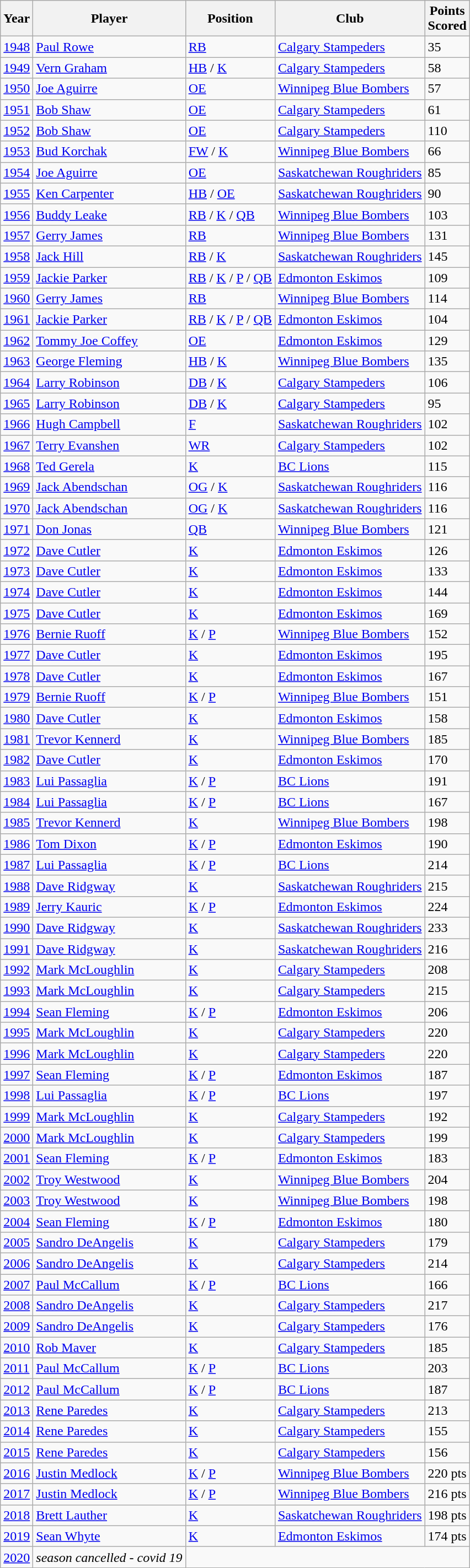<table class="wikitable sortable">
<tr>
<th>Year</th>
<th>Player</th>
<th>Position</th>
<th>Club</th>
<th>Points<br>Scored</th>
</tr>
<tr>
<td><a href='#'>1948</a></td>
<td><a href='#'>Paul Rowe</a></td>
<td><a href='#'>RB</a></td>
<td><a href='#'>Calgary Stampeders</a></td>
<td>35</td>
</tr>
<tr>
<td><a href='#'>1949</a></td>
<td><a href='#'>Vern Graham</a></td>
<td><a href='#'> HB</a> / <a href='#'>K</a></td>
<td><a href='#'>Calgary Stampeders</a></td>
<td>58</td>
</tr>
<tr>
<td><a href='#'>1950</a></td>
<td><a href='#'>Joe Aguirre</a></td>
<td><a href='#'>OE</a></td>
<td><a href='#'>Winnipeg Blue Bombers</a></td>
<td>57</td>
</tr>
<tr>
<td><a href='#'>1951</a></td>
<td><a href='#'>Bob Shaw</a></td>
<td><a href='#'>OE</a></td>
<td><a href='#'>Calgary Stampeders</a></td>
<td>61</td>
</tr>
<tr>
<td><a href='#'>1952</a></td>
<td><a href='#'>Bob Shaw</a></td>
<td><a href='#'>OE</a></td>
<td><a href='#'>Calgary Stampeders</a></td>
<td>110</td>
</tr>
<tr>
<td><a href='#'>1953</a></td>
<td><a href='#'>Bud Korchak</a></td>
<td><a href='#'>FW</a> / <a href='#'>K</a></td>
<td><a href='#'>Winnipeg Blue Bombers</a></td>
<td>66</td>
</tr>
<tr>
<td><a href='#'>1954</a></td>
<td><a href='#'>Joe Aguirre</a></td>
<td><a href='#'>OE</a></td>
<td><a href='#'>Saskatchewan Roughriders</a></td>
<td>85</td>
</tr>
<tr>
<td><a href='#'>1955</a></td>
<td><a href='#'>Ken Carpenter</a></td>
<td><a href='#'> HB</a> / <a href='#'>OE</a></td>
<td><a href='#'>Saskatchewan Roughriders</a></td>
<td>90</td>
</tr>
<tr>
<td><a href='#'>1956</a></td>
<td><a href='#'>Buddy Leake</a></td>
<td><a href='#'>RB</a> / <a href='#'>K</a> / <a href='#'>QB</a></td>
<td><a href='#'>Winnipeg Blue Bombers</a></td>
<td>103</td>
</tr>
<tr>
<td><a href='#'>1957</a></td>
<td><a href='#'>Gerry James</a></td>
<td><a href='#'>RB</a></td>
<td><a href='#'>Winnipeg Blue Bombers</a></td>
<td>131</td>
</tr>
<tr>
<td><a href='#'>1958</a></td>
<td><a href='#'>Jack Hill</a></td>
<td><a href='#'>RB</a> / <a href='#'>K</a></td>
<td><a href='#'>Saskatchewan Roughriders</a></td>
<td>145</td>
</tr>
<tr>
<td><a href='#'>1959</a></td>
<td><a href='#'>Jackie Parker</a></td>
<td><a href='#'>RB</a> / <a href='#'>K</a> / <a href='#'>P</a> / <a href='#'>QB</a></td>
<td><a href='#'>Edmonton Eskimos</a></td>
<td>109</td>
</tr>
<tr>
<td><a href='#'>1960</a></td>
<td><a href='#'>Gerry James</a></td>
<td><a href='#'>RB</a></td>
<td><a href='#'>Winnipeg Blue Bombers</a></td>
<td>114</td>
</tr>
<tr>
<td><a href='#'>1961</a></td>
<td><a href='#'>Jackie Parker</a></td>
<td><a href='#'>RB</a> / <a href='#'>K</a> / <a href='#'>P</a> / <a href='#'>QB</a></td>
<td><a href='#'>Edmonton Eskimos</a></td>
<td>104</td>
</tr>
<tr>
<td><a href='#'>1962</a></td>
<td><a href='#'>Tommy Joe Coffey</a></td>
<td><a href='#'>OE</a></td>
<td><a href='#'>Edmonton Eskimos</a></td>
<td>129</td>
</tr>
<tr>
<td><a href='#'>1963</a></td>
<td><a href='#'>George Fleming</a></td>
<td><a href='#'> HB</a> / <a href='#'>K</a></td>
<td><a href='#'>Winnipeg Blue Bombers</a></td>
<td>135</td>
</tr>
<tr>
<td><a href='#'>1964</a></td>
<td><a href='#'>Larry Robinson</a></td>
<td><a href='#'>DB</a> / <a href='#'>K</a></td>
<td><a href='#'>Calgary Stampeders</a></td>
<td>106</td>
</tr>
<tr>
<td><a href='#'>1965</a></td>
<td><a href='#'>Larry Robinson</a></td>
<td><a href='#'>DB</a> / <a href='#'>K</a></td>
<td><a href='#'>Calgary Stampeders</a></td>
<td>95</td>
</tr>
<tr>
<td><a href='#'>1966</a></td>
<td><a href='#'>Hugh Campbell</a></td>
<td><a href='#'>F</a></td>
<td><a href='#'>Saskatchewan Roughriders</a></td>
<td>102</td>
</tr>
<tr>
<td><a href='#'>1967</a></td>
<td><a href='#'>Terry Evanshen</a></td>
<td><a href='#'>WR</a></td>
<td><a href='#'>Calgary Stampeders</a></td>
<td>102</td>
</tr>
<tr>
<td><a href='#'>1968</a></td>
<td><a href='#'>Ted Gerela</a></td>
<td><a href='#'>K</a></td>
<td><a href='#'>BC Lions</a></td>
<td>115</td>
</tr>
<tr>
<td><a href='#'>1969</a></td>
<td><a href='#'>Jack Abendschan</a></td>
<td><a href='#'>OG</a> / <a href='#'>K</a></td>
<td><a href='#'>Saskatchewan Roughriders</a></td>
<td>116</td>
</tr>
<tr>
<td><a href='#'>1970</a></td>
<td><a href='#'>Jack Abendschan</a></td>
<td><a href='#'>OG</a> / <a href='#'>K</a></td>
<td><a href='#'>Saskatchewan Roughriders</a></td>
<td>116</td>
</tr>
<tr>
<td><a href='#'>1971</a></td>
<td><a href='#'>Don Jonas</a></td>
<td><a href='#'>QB</a></td>
<td><a href='#'>Winnipeg Blue Bombers</a></td>
<td>121</td>
</tr>
<tr>
<td><a href='#'>1972</a></td>
<td><a href='#'>Dave Cutler</a></td>
<td><a href='#'>K</a></td>
<td><a href='#'>Edmonton Eskimos</a></td>
<td>126</td>
</tr>
<tr>
<td><a href='#'>1973</a></td>
<td><a href='#'>Dave Cutler</a></td>
<td><a href='#'>K</a></td>
<td><a href='#'>Edmonton Eskimos</a></td>
<td>133</td>
</tr>
<tr>
<td><a href='#'>1974</a></td>
<td><a href='#'>Dave Cutler</a></td>
<td><a href='#'>K</a></td>
<td><a href='#'>Edmonton Eskimos</a></td>
<td>144</td>
</tr>
<tr>
<td><a href='#'>1975</a></td>
<td><a href='#'>Dave Cutler</a></td>
<td><a href='#'>K</a></td>
<td><a href='#'>Edmonton Eskimos</a></td>
<td>169</td>
</tr>
<tr>
<td><a href='#'>1976</a></td>
<td><a href='#'>Bernie Ruoff</a></td>
<td><a href='#'>K</a> / <a href='#'>P</a></td>
<td><a href='#'>Winnipeg Blue Bombers</a></td>
<td>152</td>
</tr>
<tr>
<td><a href='#'>1977</a></td>
<td><a href='#'>Dave Cutler</a></td>
<td><a href='#'>K</a></td>
<td><a href='#'>Edmonton Eskimos</a></td>
<td>195</td>
</tr>
<tr>
<td><a href='#'>1978</a></td>
<td><a href='#'>Dave Cutler</a></td>
<td><a href='#'>K</a></td>
<td><a href='#'>Edmonton Eskimos</a></td>
<td>167</td>
</tr>
<tr>
<td><a href='#'>1979</a></td>
<td><a href='#'>Bernie Ruoff</a></td>
<td><a href='#'>K</a> / <a href='#'>P</a></td>
<td><a href='#'>Winnipeg Blue Bombers</a></td>
<td>151</td>
</tr>
<tr>
<td><a href='#'>1980</a></td>
<td><a href='#'>Dave Cutler</a></td>
<td><a href='#'>K</a></td>
<td><a href='#'>Edmonton Eskimos</a></td>
<td>158</td>
</tr>
<tr>
<td><a href='#'>1981</a></td>
<td><a href='#'>Trevor Kennerd</a></td>
<td><a href='#'>K</a></td>
<td><a href='#'>Winnipeg Blue Bombers</a></td>
<td>185</td>
</tr>
<tr>
<td><a href='#'>1982</a></td>
<td><a href='#'>Dave Cutler</a></td>
<td><a href='#'>K</a></td>
<td><a href='#'>Edmonton Eskimos</a></td>
<td>170</td>
</tr>
<tr>
<td><a href='#'>1983</a></td>
<td><a href='#'>Lui Passaglia</a></td>
<td><a href='#'>K</a> / <a href='#'>P</a></td>
<td><a href='#'>BC Lions</a></td>
<td>191</td>
</tr>
<tr>
<td><a href='#'>1984</a></td>
<td><a href='#'>Lui Passaglia</a></td>
<td><a href='#'>K</a> / <a href='#'>P</a></td>
<td><a href='#'>BC Lions</a></td>
<td>167</td>
</tr>
<tr>
<td><a href='#'>1985</a></td>
<td><a href='#'>Trevor Kennerd</a></td>
<td><a href='#'>K</a></td>
<td><a href='#'>Winnipeg Blue Bombers</a></td>
<td>198</td>
</tr>
<tr>
<td><a href='#'>1986</a></td>
<td><a href='#'>Tom Dixon</a></td>
<td><a href='#'>K</a> / <a href='#'>P</a></td>
<td><a href='#'>Edmonton Eskimos</a></td>
<td>190</td>
</tr>
<tr>
<td><a href='#'>1987</a></td>
<td><a href='#'>Lui Passaglia</a></td>
<td><a href='#'>K</a> / <a href='#'>P</a></td>
<td><a href='#'>BC Lions</a></td>
<td>214</td>
</tr>
<tr>
<td><a href='#'>1988</a></td>
<td><a href='#'>Dave Ridgway</a></td>
<td><a href='#'>K</a></td>
<td><a href='#'>Saskatchewan Roughriders</a></td>
<td>215</td>
</tr>
<tr>
<td><a href='#'>1989</a></td>
<td><a href='#'>Jerry Kauric</a></td>
<td><a href='#'>K</a> / <a href='#'>P</a></td>
<td><a href='#'>Edmonton Eskimos</a></td>
<td>224</td>
</tr>
<tr>
<td><a href='#'>1990</a></td>
<td><a href='#'>Dave Ridgway</a></td>
<td><a href='#'>K</a></td>
<td><a href='#'>Saskatchewan Roughriders</a></td>
<td>233</td>
</tr>
<tr>
<td><a href='#'>1991</a></td>
<td><a href='#'>Dave Ridgway</a></td>
<td><a href='#'>K</a></td>
<td><a href='#'>Saskatchewan Roughriders</a></td>
<td>216</td>
</tr>
<tr>
<td><a href='#'>1992</a></td>
<td><a href='#'>Mark McLoughlin</a></td>
<td><a href='#'>K</a></td>
<td><a href='#'>Calgary Stampeders</a></td>
<td>208</td>
</tr>
<tr>
<td><a href='#'>1993</a></td>
<td><a href='#'>Mark McLoughlin</a></td>
<td><a href='#'>K</a></td>
<td><a href='#'>Calgary Stampeders</a></td>
<td>215</td>
</tr>
<tr>
<td><a href='#'>1994</a></td>
<td><a href='#'>Sean Fleming</a></td>
<td><a href='#'>K</a> / <a href='#'>P</a></td>
<td><a href='#'>Edmonton Eskimos</a></td>
<td>206</td>
</tr>
<tr>
<td><a href='#'>1995</a></td>
<td><a href='#'>Mark McLoughlin</a></td>
<td><a href='#'>K</a></td>
<td><a href='#'>Calgary Stampeders</a></td>
<td>220</td>
</tr>
<tr>
<td><a href='#'>1996</a></td>
<td><a href='#'>Mark McLoughlin</a></td>
<td><a href='#'>K</a></td>
<td><a href='#'>Calgary Stampeders</a></td>
<td>220</td>
</tr>
<tr>
<td><a href='#'>1997</a></td>
<td><a href='#'>Sean Fleming</a></td>
<td><a href='#'>K</a> / <a href='#'>P</a></td>
<td><a href='#'>Edmonton Eskimos</a></td>
<td>187</td>
</tr>
<tr>
<td><a href='#'>1998</a></td>
<td><a href='#'>Lui Passaglia</a></td>
<td><a href='#'>K</a> / <a href='#'>P</a></td>
<td><a href='#'>BC Lions</a></td>
<td>197</td>
</tr>
<tr>
<td><a href='#'>1999</a></td>
<td><a href='#'>Mark McLoughlin</a></td>
<td><a href='#'>K</a></td>
<td><a href='#'>Calgary Stampeders</a></td>
<td>192</td>
</tr>
<tr>
<td><a href='#'>2000</a></td>
<td><a href='#'>Mark McLoughlin</a></td>
<td><a href='#'>K</a></td>
<td><a href='#'>Calgary Stampeders</a></td>
<td>199</td>
</tr>
<tr>
<td><a href='#'>2001</a></td>
<td><a href='#'>Sean Fleming</a></td>
<td><a href='#'>K</a> / <a href='#'>P</a></td>
<td><a href='#'>Edmonton Eskimos</a></td>
<td>183</td>
</tr>
<tr>
<td><a href='#'>2002</a></td>
<td><a href='#'>Troy Westwood</a></td>
<td><a href='#'>K</a></td>
<td><a href='#'>Winnipeg Blue Bombers</a></td>
<td>204</td>
</tr>
<tr>
<td><a href='#'>2003</a></td>
<td><a href='#'>Troy Westwood</a></td>
<td><a href='#'>K</a></td>
<td><a href='#'>Winnipeg Blue Bombers</a></td>
<td>198</td>
</tr>
<tr>
<td><a href='#'>2004</a></td>
<td><a href='#'>Sean Fleming</a></td>
<td><a href='#'>K</a> / <a href='#'>P</a></td>
<td><a href='#'>Edmonton Eskimos</a></td>
<td>180</td>
</tr>
<tr>
<td><a href='#'>2005</a></td>
<td><a href='#'>Sandro DeAngelis</a></td>
<td><a href='#'>K</a></td>
<td><a href='#'>Calgary Stampeders</a></td>
<td>179</td>
</tr>
<tr>
<td><a href='#'>2006</a></td>
<td><a href='#'>Sandro DeAngelis</a></td>
<td><a href='#'>K</a></td>
<td><a href='#'>Calgary Stampeders</a></td>
<td>214</td>
</tr>
<tr>
<td><a href='#'>2007</a></td>
<td><a href='#'>Paul McCallum</a></td>
<td><a href='#'>K</a> / <a href='#'>P</a></td>
<td><a href='#'>BC Lions</a></td>
<td>166</td>
</tr>
<tr>
<td><a href='#'>2008</a></td>
<td><a href='#'>Sandro DeAngelis</a></td>
<td><a href='#'>K</a></td>
<td><a href='#'>Calgary Stampeders</a></td>
<td>217</td>
</tr>
<tr>
<td><a href='#'>2009</a></td>
<td><a href='#'>Sandro DeAngelis</a></td>
<td><a href='#'>K</a></td>
<td><a href='#'>Calgary Stampeders</a></td>
<td>176</td>
</tr>
<tr>
<td><a href='#'>2010</a></td>
<td><a href='#'>Rob Maver</a></td>
<td><a href='#'>K</a></td>
<td><a href='#'>Calgary Stampeders</a></td>
<td>185</td>
</tr>
<tr>
<td><a href='#'>2011</a></td>
<td><a href='#'>Paul McCallum</a></td>
<td><a href='#'>K</a> / <a href='#'>P</a></td>
<td><a href='#'>BC Lions</a></td>
<td>203</td>
</tr>
<tr>
<td><a href='#'>2012</a></td>
<td><a href='#'>Paul McCallum</a></td>
<td><a href='#'>K</a> / <a href='#'>P</a></td>
<td><a href='#'>BC Lions</a></td>
<td>187</td>
</tr>
<tr>
<td><a href='#'>2013</a></td>
<td><a href='#'>Rene Paredes</a></td>
<td><a href='#'>K</a></td>
<td><a href='#'>Calgary Stampeders</a></td>
<td>213</td>
</tr>
<tr>
<td><a href='#'>2014</a></td>
<td><a href='#'>Rene Paredes</a></td>
<td><a href='#'>K</a></td>
<td><a href='#'>Calgary Stampeders</a></td>
<td>155</td>
</tr>
<tr>
<td><a href='#'>2015</a></td>
<td><a href='#'>Rene Paredes</a></td>
<td><a href='#'>K</a></td>
<td><a href='#'>Calgary Stampeders</a></td>
<td>156</td>
</tr>
<tr>
<td><a href='#'>2016</a></td>
<td><a href='#'>Justin Medlock</a></td>
<td><a href='#'>K</a> / <a href='#'>P</a></td>
<td><a href='#'>Winnipeg Blue Bombers</a></td>
<td>220 pts</td>
</tr>
<tr>
<td><a href='#'>2017</a></td>
<td><a href='#'>Justin Medlock</a></td>
<td><a href='#'>K</a> / <a href='#'>P</a></td>
<td><a href='#'>Winnipeg Blue Bombers</a></td>
<td>216 pts</td>
</tr>
<tr>
<td><a href='#'>2018</a></td>
<td><a href='#'>Brett Lauther</a></td>
<td><a href='#'>K</a></td>
<td><a href='#'>Saskatchewan Roughriders</a></td>
<td>198 pts</td>
</tr>
<tr>
<td><a href='#'>2019</a></td>
<td><a href='#'>Sean Whyte</a></td>
<td><a href='#'>K</a></td>
<td><a href='#'>Edmonton Eskimos</a></td>
<td>174 pts</td>
</tr>
<tr>
<td><a href='#'>2020</a></td>
<td><em>season cancelled - covid 19</em></td>
</tr>
</table>
